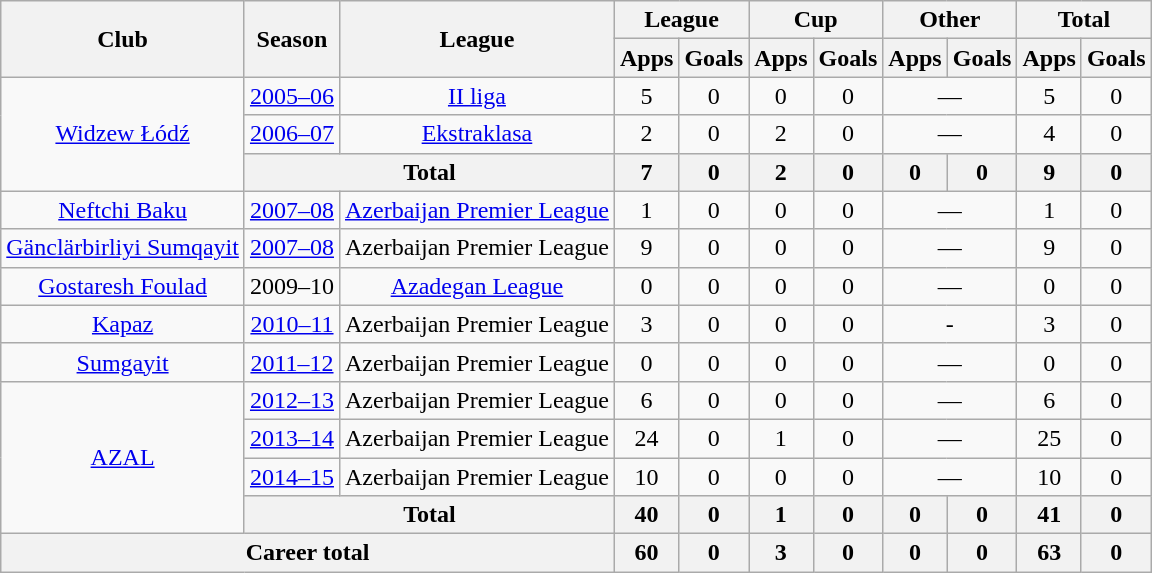<table class="wikitable" style="text-align: center;">
<tr>
<th rowspan=2>Club</th>
<th ! rowspan=2>Season</th>
<th ! rowspan=2>League</th>
<th ! colspan=2>League</th>
<th ! colspan=2>Cup</th>
<th ! colspan=2>Other</th>
<th colspan=3>Total</th>
</tr>
<tr>
<th>Apps</th>
<th>Goals</th>
<th>Apps</th>
<th>Goals</th>
<th>Apps</th>
<th>Goals</th>
<th>Apps</th>
<th>Goals</th>
</tr>
<tr>
<td rowspan="3"><a href='#'>Widzew Łódź</a></td>
<td><a href='#'>2005–06</a></td>
<td><a href='#'>II liga</a></td>
<td>5</td>
<td>0</td>
<td>0</td>
<td>0</td>
<td colspan="2">—</td>
<td>5</td>
<td>0</td>
</tr>
<tr>
<td><a href='#'>2006–07</a></td>
<td><a href='#'>Ekstraklasa</a></td>
<td>2</td>
<td>0</td>
<td>2</td>
<td>0</td>
<td colspan="2">—</td>
<td>4</td>
<td>0</td>
</tr>
<tr>
<th colspan="2">Total</th>
<th>7</th>
<th>0</th>
<th>2</th>
<th>0</th>
<th>0</th>
<th>0</th>
<th>9</th>
<th>0</th>
</tr>
<tr>
<td><a href='#'>Neftchi Baku</a></td>
<td><a href='#'>2007–08</a></td>
<td><a href='#'>Azerbaijan Premier League</a></td>
<td>1</td>
<td>0</td>
<td>0</td>
<td>0</td>
<td colspan="2">—</td>
<td>1</td>
<td>0</td>
</tr>
<tr>
<td><a href='#'>Gänclärbirliyi Sumqayit</a></td>
<td><a href='#'>2007–08</a></td>
<td>Azerbaijan Premier League</td>
<td>9</td>
<td>0</td>
<td>0</td>
<td>0</td>
<td colspan="2">—</td>
<td>9</td>
<td>0</td>
</tr>
<tr>
<td><a href='#'>Gostaresh Foulad</a></td>
<td>2009–10</td>
<td><a href='#'>Azadegan League</a></td>
<td>0</td>
<td>0</td>
<td>0</td>
<td>0</td>
<td colspan="2">—</td>
<td>0</td>
<td>0</td>
</tr>
<tr>
<td><a href='#'>Kapaz</a></td>
<td><a href='#'>2010–11</a></td>
<td>Azerbaijan Premier League</td>
<td>3</td>
<td>0</td>
<td>0</td>
<td>0</td>
<td colspan="2">-</td>
<td>3</td>
<td>0</td>
</tr>
<tr>
<td><a href='#'>Sumgayit</a></td>
<td><a href='#'>2011–12</a></td>
<td>Azerbaijan Premier League</td>
<td>0</td>
<td>0</td>
<td>0</td>
<td>0</td>
<td colspan="2">—</td>
<td>0</td>
<td>0</td>
</tr>
<tr>
<td rowspan="4"><a href='#'>AZAL</a></td>
<td><a href='#'>2012–13</a></td>
<td>Azerbaijan Premier League</td>
<td>6</td>
<td>0</td>
<td>0</td>
<td>0</td>
<td colspan="2">—</td>
<td>6</td>
<td>0</td>
</tr>
<tr>
<td><a href='#'>2013–14</a></td>
<td>Azerbaijan Premier League</td>
<td>24</td>
<td>0</td>
<td>1</td>
<td>0</td>
<td colspan="2">—</td>
<td>25</td>
<td>0</td>
</tr>
<tr>
<td><a href='#'>2014–15</a></td>
<td>Azerbaijan Premier League</td>
<td>10</td>
<td>0</td>
<td>0</td>
<td>0</td>
<td colspan="2">—</td>
<td>10</td>
<td>0</td>
</tr>
<tr>
<th colspan="2">Total</th>
<th>40</th>
<th>0</th>
<th>1</th>
<th>0</th>
<th>0</th>
<th>0</th>
<th>41</th>
<th>0</th>
</tr>
<tr>
<th colspan="3">Career total</th>
<th>60</th>
<th>0</th>
<th>3</th>
<th>0</th>
<th>0</th>
<th>0</th>
<th>63</th>
<th>0</th>
</tr>
</table>
